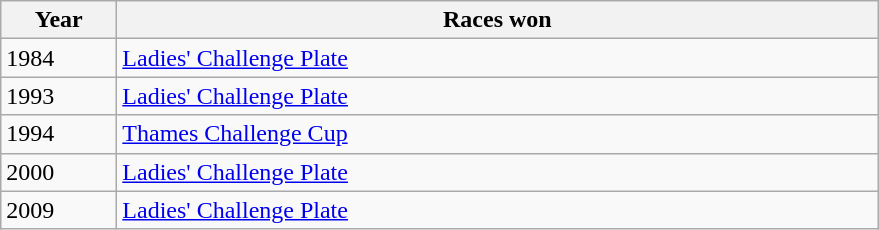<table class="wikitable">
<tr>
<th width=70>Year</th>
<th width=500>Races won</th>
</tr>
<tr>
<td>1984</td>
<td><a href='#'>Ladies' Challenge Plate</a></td>
</tr>
<tr>
<td>1993</td>
<td><a href='#'>Ladies' Challenge Plate</a></td>
</tr>
<tr>
<td>1994</td>
<td><a href='#'>Thames Challenge Cup</a></td>
</tr>
<tr>
<td>2000</td>
<td><a href='#'>Ladies' Challenge Plate</a></td>
</tr>
<tr>
<td>2009</td>
<td><a href='#'>Ladies' Challenge Plate</a></td>
</tr>
</table>
